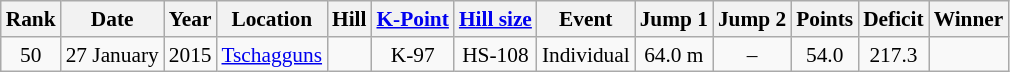<table class="wikitable" style="font-size: 89%; text-align:center">
<tr>
<th>Rank</th>
<th>Date</th>
<th>Year</th>
<th>Location</th>
<th>Hill</th>
<th><a href='#'>K-Point</a></th>
<th><a href='#'>Hill size</a></th>
<th>Event</th>
<th>Jump 1</th>
<th>Jump 2</th>
<th>Points</th>
<th>Deficit</th>
<th>Winner</th>
</tr>
<tr>
<td>50</td>
<td>27 January</td>
<td>2015</td>
<td> <a href='#'>Tschagguns</a></td>
<td></td>
<td>K-97</td>
<td>HS-108</td>
<td>Individual</td>
<td>64.0 m</td>
<td>–</td>
<td>54.0</td>
<td>217.3</td>
<td></td>
</tr>
</table>
